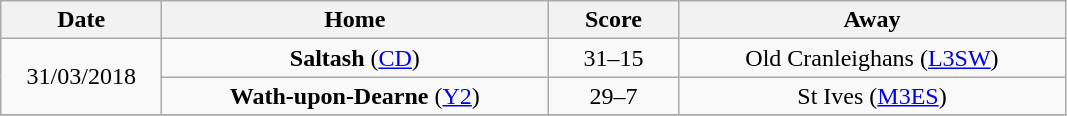<table class="wikitable" style="text-align: center">
<tr>
<th width=100>Date</th>
<th width=250>Home</th>
<th width=80>Score</th>
<th width=250>Away</th>
</tr>
<tr>
<td rowspan=2>31/03/2018</td>
<td><strong>Saltash</strong> (<a href='#'>CD</a>)</td>
<td>31–15</td>
<td>Old Cranleighans (<a href='#'>L3SW</a>)</td>
</tr>
<tr>
<td><strong>Wath-upon-Dearne</strong> (<a href='#'>Y2</a>)</td>
<td>29–7</td>
<td>St Ives (<a href='#'>M3ES</a>)</td>
</tr>
<tr>
</tr>
</table>
